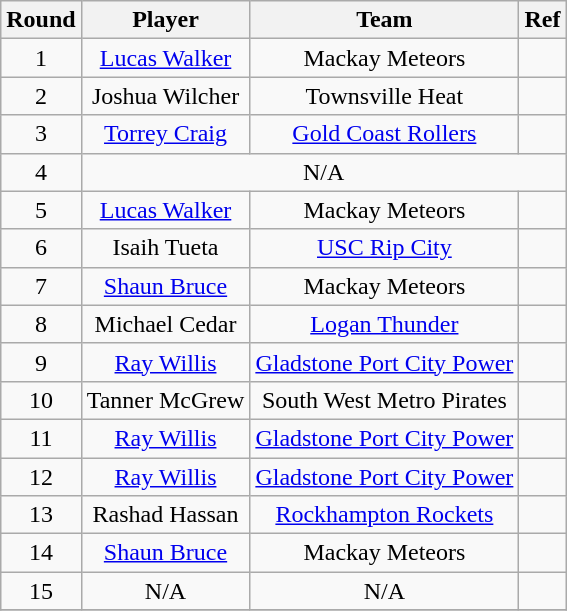<table class="wikitable" style="text-align:center">
<tr>
<th>Round</th>
<th>Player</th>
<th>Team</th>
<th>Ref</th>
</tr>
<tr>
<td>1</td>
<td><a href='#'>Lucas Walker</a></td>
<td>Mackay Meteors</td>
<td></td>
</tr>
<tr>
<td>2</td>
<td>Joshua Wilcher</td>
<td>Townsville Heat</td>
<td></td>
</tr>
<tr>
<td>3</td>
<td><a href='#'>Torrey Craig</a></td>
<td><a href='#'>Gold Coast Rollers</a></td>
<td></td>
</tr>
<tr>
<td>4</td>
<td colspan=3>N/A</td>
</tr>
<tr>
<td>5</td>
<td><a href='#'>Lucas Walker</a></td>
<td>Mackay Meteors</td>
<td></td>
</tr>
<tr>
<td>6</td>
<td>Isaih Tueta</td>
<td><a href='#'>USC Rip City</a></td>
<td></td>
</tr>
<tr>
<td>7</td>
<td><a href='#'>Shaun Bruce</a></td>
<td>Mackay Meteors</td>
<td></td>
</tr>
<tr>
<td>8</td>
<td>Michael Cedar</td>
<td><a href='#'>Logan Thunder</a></td>
<td></td>
</tr>
<tr>
<td>9</td>
<td><a href='#'>Ray Willis</a></td>
<td><a href='#'>Gladstone Port City Power</a></td>
<td></td>
</tr>
<tr>
<td>10</td>
<td>Tanner McGrew</td>
<td>South West Metro Pirates</td>
<td></td>
</tr>
<tr>
<td>11</td>
<td><a href='#'>Ray Willis</a></td>
<td><a href='#'>Gladstone Port City Power</a></td>
<td></td>
</tr>
<tr>
<td>12</td>
<td><a href='#'>Ray Willis</a></td>
<td><a href='#'>Gladstone Port City Power</a></td>
<td></td>
</tr>
<tr>
<td>13</td>
<td>Rashad Hassan</td>
<td><a href='#'>Rockhampton Rockets</a></td>
<td></td>
</tr>
<tr>
<td>14</td>
<td><a href='#'>Shaun Bruce</a></td>
<td>Mackay Meteors</td>
<td></td>
</tr>
<tr>
<td>15</td>
<td>N/A</td>
<td>N/A</td>
<td></td>
</tr>
<tr>
</tr>
</table>
